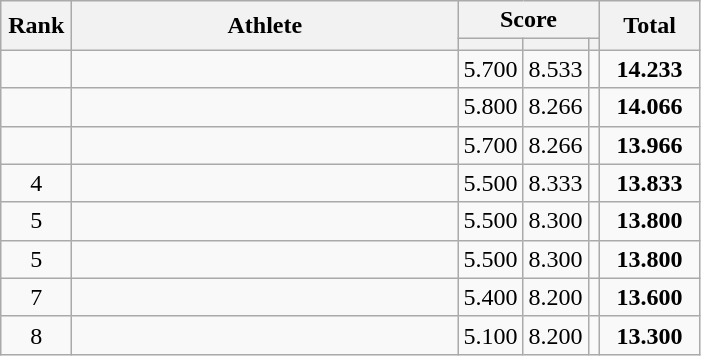<table class=wikitable style="text-align:center">
<tr>
<th width="40" rowspan="2">Rank</th>
<th width="250" rowspan="2">Athlete</th>
<th width="60" colspan="3">Score</th>
<th width="60" rowspan="2">Total</th>
</tr>
<tr>
<th></th>
<th></th>
<th></th>
</tr>
<tr>
<td></td>
<td align="left"></td>
<td>5.700</td>
<td>8.533</td>
<td></td>
<td><strong>14.233</strong></td>
</tr>
<tr>
<td></td>
<td align="left"></td>
<td>5.800</td>
<td>8.266</td>
<td></td>
<td><strong>14.066</strong></td>
</tr>
<tr>
<td></td>
<td align="left"></td>
<td>5.700</td>
<td>8.266</td>
<td></td>
<td><strong>13.966</strong></td>
</tr>
<tr>
<td>4</td>
<td align="left"></td>
<td>5.500</td>
<td>8.333</td>
<td></td>
<td><strong>13.833</strong></td>
</tr>
<tr>
<td>5</td>
<td align="left"></td>
<td>5.500</td>
<td>8.300</td>
<td></td>
<td><strong>13.800</strong></td>
</tr>
<tr>
<td>5</td>
<td align="left"></td>
<td>5.500</td>
<td>8.300</td>
<td></td>
<td><strong>13.800</strong></td>
</tr>
<tr>
<td>7</td>
<td align="left"></td>
<td>5.400</td>
<td>8.200</td>
<td></td>
<td><strong>13.600</strong></td>
</tr>
<tr>
<td>8</td>
<td align="left"></td>
<td>5.100</td>
<td>8.200</td>
<td></td>
<td><strong>13.300</strong></td>
</tr>
</table>
